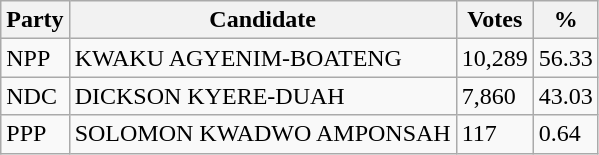<table class="wikitable">
<tr>
<th><strong>Party</strong></th>
<th><strong>Candidate</strong></th>
<th><strong>Votes</strong></th>
<th><strong>%</strong></th>
</tr>
<tr>
<td>NPP</td>
<td>KWAKU AGYENIM-BOATENG</td>
<td>10,289</td>
<td>56.33</td>
</tr>
<tr>
<td>NDC</td>
<td>DICKSON KYERE-DUAH</td>
<td>7,860</td>
<td>43.03</td>
</tr>
<tr>
<td>PPP</td>
<td>SOLOMON KWADWO AMPONSAH</td>
<td>117</td>
<td>0.64</td>
</tr>
</table>
